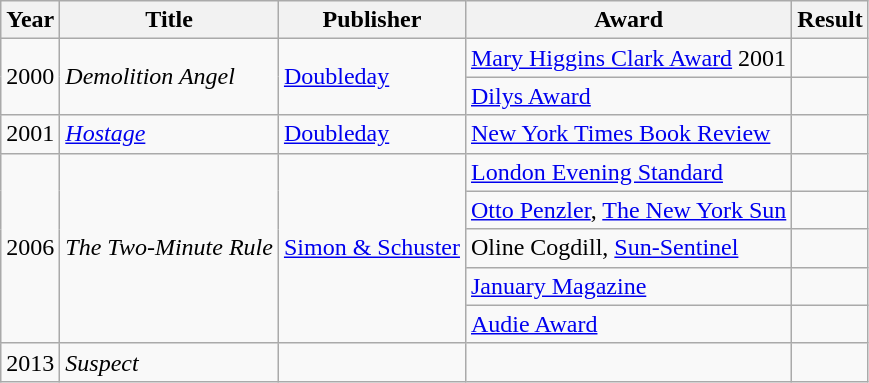<table class="wikitable sortable">
<tr>
<th>Year</th>
<th>Title</th>
<th>Publisher</th>
<th>Award</th>
<th>Result</th>
</tr>
<tr>
<td rowspan="2">2000</td>
<td rowspan="2"><em>Demolition Angel</em></td>
<td rowspan="2"><a href='#'>Doubleday</a></td>
<td><a href='#'>Mary Higgins Clark Award</a> 2001</td>
<td></td>
</tr>
<tr>
<td><a href='#'>Dilys Award</a></td>
<td></td>
</tr>
<tr>
<td>2001</td>
<td><em><a href='#'>Hostage</a></em></td>
<td><a href='#'>Doubleday</a></td>
<td><a href='#'>New York Times Book Review</a></td>
<td></td>
</tr>
<tr>
<td rowspan="5">2006</td>
<td rowspan="5"><em>The Two-Minute Rule</em></td>
<td rowspan="5"><a href='#'>Simon & Schuster</a></td>
<td><a href='#'>London Evening Standard</a></td>
<td></td>
</tr>
<tr>
<td><a href='#'>Otto Penzler</a>, <a href='#'>The New York Sun</a></td>
<td></td>
</tr>
<tr>
<td>Oline Cogdill, <a href='#'>Sun-Sentinel</a></td>
<td></td>
</tr>
<tr>
<td><a href='#'>January Magazine</a></td>
<td></td>
</tr>
<tr>
<td><a href='#'>Audie Award</a></td>
<td></td>
</tr>
<tr>
<td>2013</td>
<td><em>Suspect</em></td>
<td></td>
<td></td>
<td></td>
</tr>
</table>
